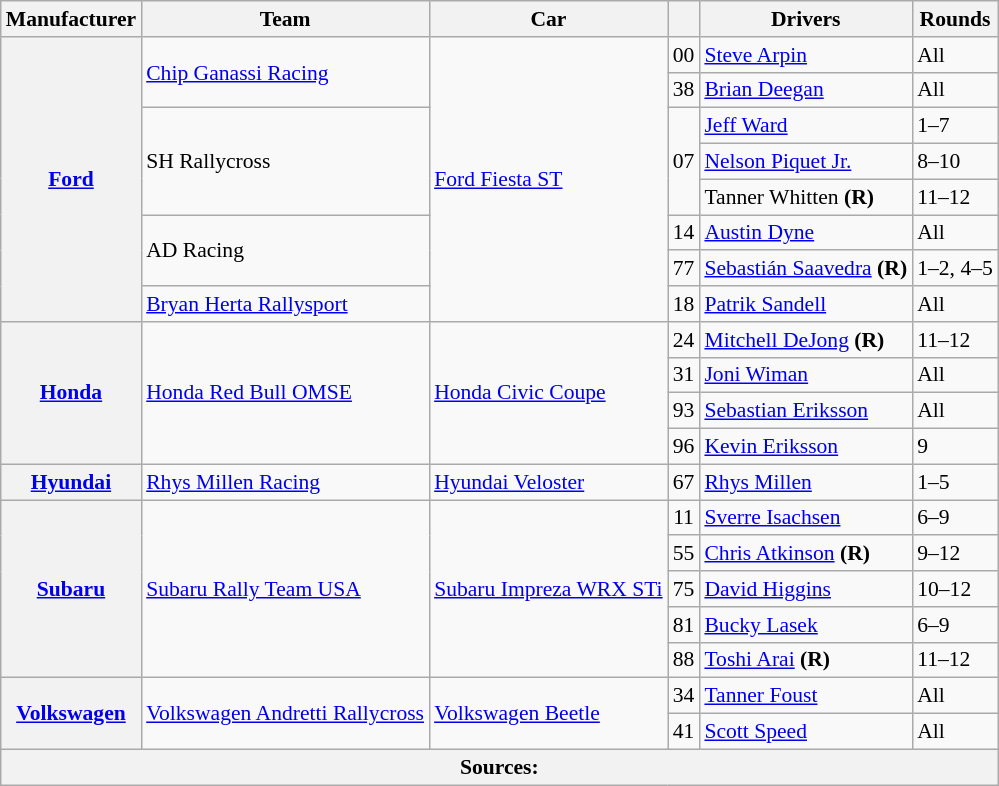<table class="wikitable" style="font-size: 90%">
<tr>
<th>Manufacturer</th>
<th>Team</th>
<th>Car</th>
<th></th>
<th>Drivers</th>
<th>Rounds</th>
</tr>
<tr>
<th rowspan=8> <a href='#'>Ford</a></th>
<td rowspan=2> <a href='#'>Chip Ganassi Racing</a></td>
<td rowspan=8><a href='#'>Ford Fiesta ST</a></td>
<td align=center>00</td>
<td> <a href='#'>Steve Arpin</a></td>
<td>All</td>
</tr>
<tr>
<td align=center>38</td>
<td> <a href='#'>Brian Deegan</a></td>
<td>All</td>
</tr>
<tr>
<td rowspan=3> SH Rallycross</td>
<td rowspan=3 align=center>07</td>
<td> <a href='#'>Jeff Ward</a></td>
<td>1–7</td>
</tr>
<tr>
<td> <a href='#'>Nelson Piquet Jr.</a></td>
<td>8–10</td>
</tr>
<tr>
<td> Tanner Whitten <strong>(R)</strong></td>
<td>11–12</td>
</tr>
<tr>
<td rowspan=2> AD Racing</td>
<td align=center>14</td>
<td> <a href='#'>Austin Dyne</a></td>
<td>All</td>
</tr>
<tr>
<td align=center>77</td>
<td> <a href='#'>Sebastián Saavedra</a> <strong>(R)</strong></td>
<td>1–2, 4–5</td>
</tr>
<tr>
<td> <a href='#'>Bryan Herta Rallysport</a></td>
<td align=center>18</td>
<td> <a href='#'>Patrik Sandell</a></td>
<td>All</td>
</tr>
<tr>
<th rowspan=4> <a href='#'>Honda</a></th>
<td rowspan=4> <a href='#'>Honda Red Bull OMSE</a></td>
<td rowspan=4><a href='#'>Honda Civic Coupe</a></td>
<td align=center>24</td>
<td> <a href='#'>Mitchell DeJong</a> <strong>(R)</strong></td>
<td>11–12</td>
</tr>
<tr>
<td align=center>31</td>
<td> <a href='#'>Joni Wiman</a></td>
<td>All</td>
</tr>
<tr>
<td align=center>93</td>
<td> <a href='#'>Sebastian Eriksson</a></td>
<td>All</td>
</tr>
<tr>
<td align=center>96</td>
<td> <a href='#'>Kevin Eriksson</a></td>
<td>9</td>
</tr>
<tr>
<th> <a href='#'>Hyundai</a></th>
<td> <a href='#'>Rhys Millen Racing</a></td>
<td><a href='#'>Hyundai Veloster</a></td>
<td align=center>67</td>
<td> <a href='#'>Rhys Millen</a></td>
<td>1–5</td>
</tr>
<tr>
<th rowspan=5> <a href='#'>Subaru</a></th>
<td rowspan=5> <a href='#'>Subaru Rally Team USA</a></td>
<td rowspan=5><a href='#'>Subaru Impreza WRX STi</a></td>
<td align=center>11</td>
<td> <a href='#'>Sverre Isachsen</a></td>
<td>6–9</td>
</tr>
<tr>
<td align=center>55</td>
<td> <a href='#'>Chris Atkinson</a> <strong>(R)</strong></td>
<td>9–12</td>
</tr>
<tr>
<td align=center>75</td>
<td> <a href='#'>David Higgins</a></td>
<td>10–12</td>
</tr>
<tr>
<td align=center>81</td>
<td> <a href='#'>Bucky Lasek</a></td>
<td>6–9</td>
</tr>
<tr>
<td align=center>88</td>
<td> <a href='#'>Toshi Arai</a> <strong>(R)</strong></td>
<td>11–12</td>
</tr>
<tr>
<th rowspan=2> <a href='#'>Volkswagen</a></th>
<td rowspan=2> <a href='#'>Volkswagen Andretti Rallycross</a></td>
<td rowspan=2><a href='#'>Volkswagen Beetle</a></td>
<td align=center>34</td>
<td> <a href='#'>Tanner Foust</a></td>
<td>All</td>
</tr>
<tr>
<td align=center>41</td>
<td> <a href='#'>Scott Speed</a></td>
<td>All</td>
</tr>
<tr>
<th colspan=6>Sources:</th>
</tr>
</table>
